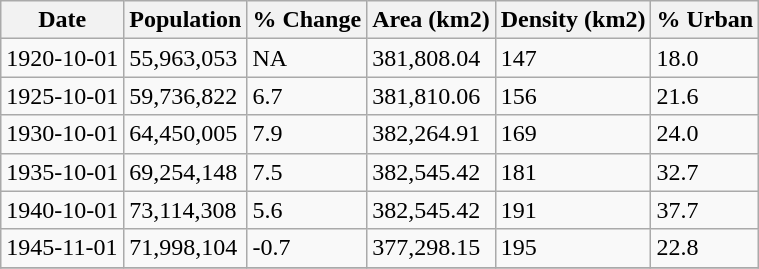<table class=wikitable>
<tr>
<th>Date</th>
<th>Population</th>
<th>% Change</th>
<th>Area (km2)</th>
<th>Density (km2)</th>
<th>% Urban</th>
</tr>
<tr>
<td>1920-10-01</td>
<td>55,963,053</td>
<td>NA</td>
<td>381,808.04</td>
<td>147</td>
<td>18.0</td>
</tr>
<tr>
<td>1925-10-01</td>
<td>59,736,822</td>
<td>6.7</td>
<td>381,810.06</td>
<td>156</td>
<td>21.6</td>
</tr>
<tr>
<td>1930-10-01</td>
<td>64,450,005</td>
<td>7.9</td>
<td>382,264.91</td>
<td>169</td>
<td>24.0</td>
</tr>
<tr>
<td>1935-10-01</td>
<td>69,254,148</td>
<td>7.5</td>
<td>382,545.42</td>
<td>181</td>
<td>32.7</td>
</tr>
<tr>
<td>1940-10-01</td>
<td>73,114,308</td>
<td>5.6</td>
<td>382,545.42</td>
<td>191</td>
<td>37.7</td>
</tr>
<tr>
<td>1945-11-01</td>
<td>71,998,104</td>
<td>-0.7</td>
<td>377,298.15</td>
<td>195</td>
<td>22.8</td>
</tr>
<tr>
</tr>
</table>
